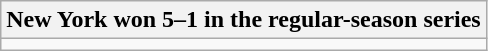<table class="wikitable collapsible collapsed">
<tr>
<th>New York won 5–1 in the regular-season series</th>
</tr>
<tr>
<td></td>
</tr>
</table>
